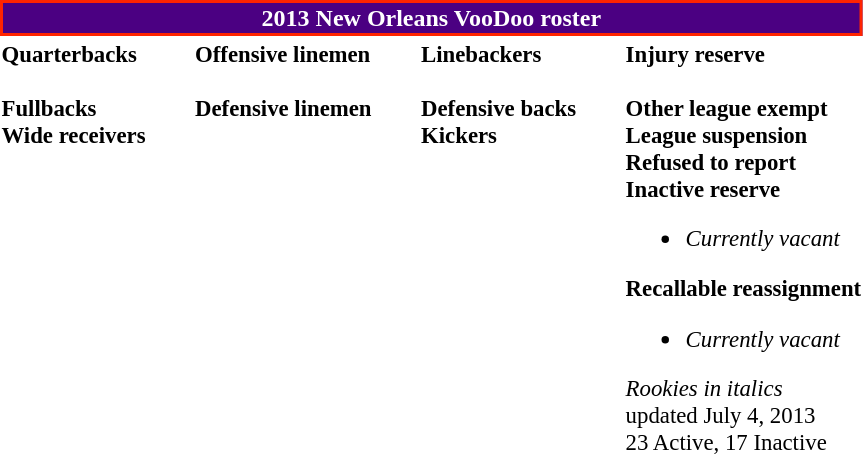<table class="toccolours" style="text-align: left;">
<tr>
<th colspan=7 style="background:#4B0082; border: 2px solid #FF2400; color:white; text-align:center;"><strong>2013 New Orleans VooDoo roster</strong></th>
</tr>
<tr>
<td style="font-size: 95%;" valign="top"><strong>Quarterbacks</strong><br>

<br><strong>Fullbacks</strong>

<br><strong>Wide receivers</strong>





</td>
<td style="width: 25px;"></td>
<td style="font-size: 95%;" valign="top"><strong>Offensive linemen</strong><br>

<br><strong>Defensive linemen</strong>


</td>
<td style="width: 25px;"></td>
<td style="font-size: 95%;" valign="top"><strong>Linebackers</strong><br><br><strong>Defensive backs</strong>




<br><strong>Kickers</strong>
</td>
<td style="width: 25px;"></td>
<td style="font-size: 95%;" valign="top"><strong>Injury reserve</strong><br>



<br><strong>Other league exempt</strong>



<br><strong>League suspension</strong>




<br><strong>Refused to report</strong>
<br><strong>Inactive reserve</strong><ul><li><em>Currently vacant</em></li></ul><strong>Recallable reassignment</strong><ul><li><em>Currently vacant</em></li></ul>
<em>Rookies in italics</em><br>
<span></span> updated July 4, 2013<br>
23 Active, 17 Inactive
</td>
</tr>
<tr>
</tr>
</table>
